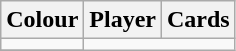<table class="wikitable" style="text-align:center">
<tr>
<th>Colour</th>
<th>Player</th>
<th>Cards</th>
</tr>
<tr>
<td rowspan="1"></td>
</tr>
<tr>
</tr>
</table>
